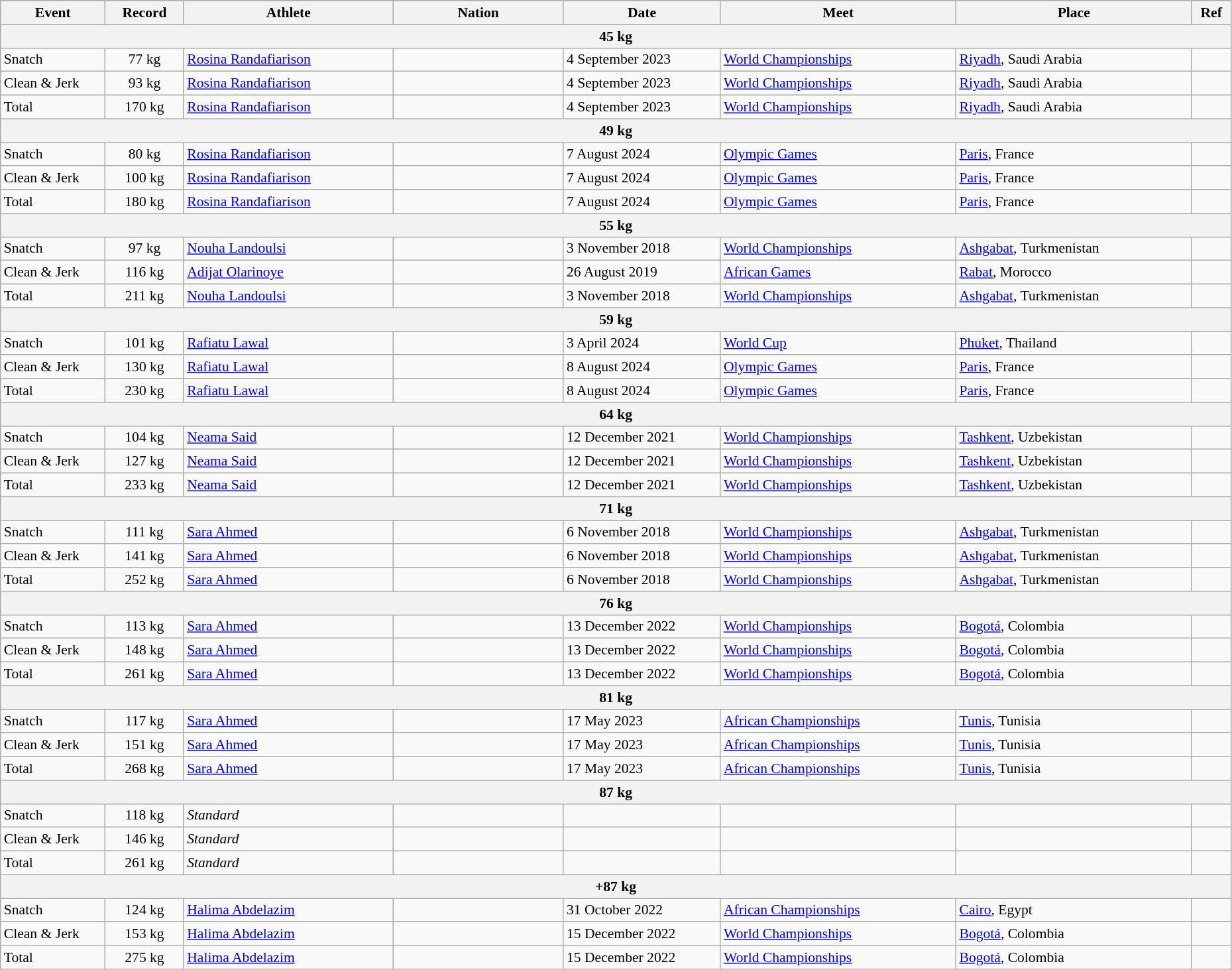<table class="wikitable" style="font-size:90%; width: 98%;">
<tr>
<th width=8%>Event</th>
<th width=6%>Record</th>
<th width=16%>Athlete</th>
<th width=13%>Nation</th>
<th width=12%>Date</th>
<th width=18%>Meet</th>
<th width=18%>Place</th>
<th width=3%>Ref</th>
</tr>
<tr bgcolor="#DDDDDD">
<th colspan=8>45 kg</th>
</tr>
<tr>
<td>Snatch</td>
<td align=center>77 kg</td>
<td><a href='#'>Rosina Randafiarison</a></td>
<td></td>
<td>4 September 2023</td>
<td><a href='#'>World Championships</a></td>
<td><a href='#'>Riyadh</a>, Saudi Arabia</td>
<td></td>
</tr>
<tr>
<td>Clean & Jerk</td>
<td align=center>93 kg</td>
<td><a href='#'>Rosina Randafiarison</a></td>
<td></td>
<td>4 September 2023</td>
<td><a href='#'>World Championships</a></td>
<td><a href='#'>Riyadh</a>, Saudi Arabia</td>
<td></td>
</tr>
<tr>
<td>Total</td>
<td align=center>170 kg</td>
<td><a href='#'>Rosina Randafiarison</a></td>
<td></td>
<td>4 September 2023</td>
<td><a href='#'>World Championships</a></td>
<td><a href='#'>Riyadh</a>, Saudi Arabia</td>
<td></td>
</tr>
<tr bgcolor="#DDDDDD">
<th colspan=8>49 kg</th>
</tr>
<tr>
<td>Snatch</td>
<td align="center">80 kg</td>
<td><a href='#'>Rosina Randafiarison</a></td>
<td></td>
<td>7 August 2024</td>
<td><a href='#'>Olympic Games</a></td>
<td><a href='#'>Paris</a>, France</td>
<td></td>
</tr>
<tr>
<td>Clean & Jerk</td>
<td align="center">100 kg</td>
<td><a href='#'>Rosina Randafiarison</a></td>
<td></td>
<td>7 August 2024</td>
<td><a href='#'>Olympic Games</a></td>
<td><a href='#'>Paris</a>, France</td>
<td></td>
</tr>
<tr>
<td>Total</td>
<td align="center">180 kg</td>
<td><a href='#'>Rosina Randafiarison</a></td>
<td></td>
<td>7 August 2024</td>
<td><a href='#'>Olympic Games</a></td>
<td><a href='#'>Paris</a>, France</td>
<td></td>
</tr>
<tr bgcolor="#DDDDDD">
<th colspan=8>55 kg</th>
</tr>
<tr>
<td>Snatch</td>
<td align=center>97 kg</td>
<td><a href='#'>Nouha Landoulsi</a></td>
<td></td>
<td>3 November 2018</td>
<td><a href='#'>World Championships</a></td>
<td><a href='#'>Ashgabat</a>, Turkmenistan</td>
<td></td>
</tr>
<tr>
<td>Clean & Jerk</td>
<td align=center>116 kg</td>
<td><a href='#'>Adijat Olarinoye</a></td>
<td></td>
<td>26 August 2019</td>
<td><a href='#'>African Games</a></td>
<td><a href='#'>Rabat</a>, Morocco</td>
<td></td>
</tr>
<tr>
<td>Total</td>
<td align=center>211 kg</td>
<td><a href='#'>Nouha Landoulsi</a></td>
<td></td>
<td>3 November 2018</td>
<td><a href='#'>World Championships</a></td>
<td><a href='#'>Ashgabat</a>, Turkmenistan</td>
<td></td>
</tr>
<tr bgcolor="#DDDDDD">
<th colspan=8>59 kg</th>
</tr>
<tr>
<td>Snatch</td>
<td align="center">101 kg</td>
<td><a href='#'>Rafiatu Lawal</a></td>
<td></td>
<td>3 April 2024</td>
<td><a href='#'>World Cup</a></td>
<td><a href='#'>Phuket</a>, Thailand</td>
<td></td>
</tr>
<tr>
<td>Clean & Jerk</td>
<td align="center">130 kg</td>
<td><a href='#'>Rafiatu Lawal</a></td>
<td></td>
<td>8 August 2024</td>
<td><a href='#'>Olympic Games</a></td>
<td><a href='#'>Paris</a>, France</td>
<td></td>
</tr>
<tr>
<td>Total</td>
<td align="center">230 kg</td>
<td><a href='#'>Rafiatu Lawal</a></td>
<td></td>
<td>8 August 2024</td>
<td><a href='#'>Olympic Games</a></td>
<td><a href='#'>Paris</a>, France</td>
<td></td>
</tr>
<tr bgcolor="#DDDDDD">
<th colspan=8>64 kg</th>
</tr>
<tr>
<td>Snatch</td>
<td align=center>104 kg</td>
<td><a href='#'>Neama Said</a></td>
<td></td>
<td>12 December 2021</td>
<td><a href='#'>World Championships</a></td>
<td><a href='#'>Tashkent</a>, Uzbekistan</td>
<td></td>
</tr>
<tr>
<td>Clean & Jerk</td>
<td align=center>127 kg</td>
<td><a href='#'>Neama Said</a></td>
<td></td>
<td>12 December 2021</td>
<td><a href='#'>World Championships</a></td>
<td><a href='#'>Tashkent</a>, Uzbekistan</td>
<td></td>
</tr>
<tr>
<td>Total</td>
<td align=center>233 kg</td>
<td><a href='#'>Neama Said</a></td>
<td></td>
<td>12 December 2021</td>
<td><a href='#'>World Championships</a></td>
<td><a href='#'>Tashkent</a>, Uzbekistan</td>
<td></td>
</tr>
<tr bgcolor="#DDDDDD">
<th colspan=8>71 kg</th>
</tr>
<tr>
<td>Snatch</td>
<td align=center>111 kg</td>
<td><a href='#'>Sara Ahmed</a></td>
<td></td>
<td>6 November 2018</td>
<td><a href='#'>World Championships</a></td>
<td><a href='#'>Ashgabat</a>, Turkmenistan</td>
<td></td>
</tr>
<tr>
<td>Clean & Jerk</td>
<td align=center>141 kg</td>
<td><a href='#'>Sara Ahmed</a></td>
<td></td>
<td>6 November 2018</td>
<td><a href='#'>World Championships</a></td>
<td><a href='#'>Ashgabat</a>, Turkmenistan</td>
<td></td>
</tr>
<tr>
<td>Total</td>
<td align=center>252 kg</td>
<td><a href='#'>Sara Ahmed</a></td>
<td></td>
<td>6 November 2018</td>
<td><a href='#'>World Championships</a></td>
<td><a href='#'>Ashgabat</a>, Turkmenistan</td>
<td></td>
</tr>
<tr bgcolor="#DDDDDD">
<th colspan=8>76 kg</th>
</tr>
<tr>
<td>Snatch</td>
<td align=center>113 kg</td>
<td><a href='#'>Sara Ahmed</a></td>
<td></td>
<td>13 December 2022</td>
<td><a href='#'>World Championships</a></td>
<td><a href='#'>Bogotá</a>, Colombia</td>
<td></td>
</tr>
<tr>
<td>Clean & Jerk</td>
<td align=center>148 kg</td>
<td><a href='#'>Sara Ahmed</a></td>
<td></td>
<td>13 December 2022</td>
<td><a href='#'>World Championships</a></td>
<td><a href='#'>Bogotá</a>, Colombia</td>
<td></td>
</tr>
<tr>
<td>Total</td>
<td align=center>261 kg</td>
<td><a href='#'>Sara Ahmed</a></td>
<td></td>
<td>13 December 2022</td>
<td><a href='#'>World Championships</a></td>
<td><a href='#'>Bogotá</a>, Colombia</td>
<td></td>
</tr>
<tr bgcolor="#DDDDDD">
<th colspan=8>81 kg</th>
</tr>
<tr>
<td>Snatch</td>
<td align=center>117 kg</td>
<td><a href='#'>Sara Ahmed</a></td>
<td></td>
<td>17 May 2023</td>
<td><a href='#'>African Championships</a></td>
<td><a href='#'>Tunis</a>, Tunisia</td>
<td></td>
</tr>
<tr>
<td>Clean & Jerk</td>
<td align=center>151 kg</td>
<td><a href='#'>Sara Ahmed</a></td>
<td></td>
<td>17 May 2023</td>
<td><a href='#'>African Championships</a></td>
<td><a href='#'>Tunis</a>, Tunisia</td>
<td></td>
</tr>
<tr>
<td>Total</td>
<td align=center>268 kg</td>
<td><a href='#'>Sara Ahmed</a></td>
<td></td>
<td>17 May 2023</td>
<td><a href='#'>African Championships</a></td>
<td><a href='#'>Tunis</a>, Tunisia</td>
<td></td>
</tr>
<tr bgcolor="#DDDDDD">
<th colspan=8>87 kg</th>
</tr>
<tr>
<td>Snatch</td>
<td align=center>118 kg</td>
<td><em>Standard</em></td>
<td></td>
<td></td>
<td></td>
<td></td>
<td></td>
</tr>
<tr>
<td>Clean & Jerk</td>
<td align=center>146 kg</td>
<td><em>Standard</em></td>
<td></td>
<td></td>
<td></td>
<td></td>
<td></td>
</tr>
<tr>
<td>Total</td>
<td align=center>261 kg</td>
<td><em>Standard</em></td>
<td></td>
<td></td>
<td></td>
<td></td>
<td></td>
</tr>
<tr bgcolor="#DDDDDD">
<th colspan=8>+87 kg</th>
</tr>
<tr>
<td>Snatch</td>
<td align=center>124 kg</td>
<td><a href='#'>Halima Abdelazim</a></td>
<td></td>
<td>31 October 2022</td>
<td><a href='#'>African Championships</a></td>
<td><a href='#'>Cairo</a>, Egypt</td>
<td></td>
</tr>
<tr>
<td>Clean & Jerk</td>
<td align=center>153 kg</td>
<td><a href='#'>Halima Abdelazim</a></td>
<td></td>
<td>15 December 2022</td>
<td><a href='#'>World Championships</a></td>
<td><a href='#'>Bogotá</a>, Colombia</td>
<td></td>
</tr>
<tr>
<td>Total</td>
<td align=center>275 kg</td>
<td><a href='#'>Halima Abdelazim</a></td>
<td></td>
<td>15 December 2022</td>
<td><a href='#'>World Championships</a></td>
<td><a href='#'>Bogotá</a>, Colombia</td>
<td></td>
</tr>
</table>
